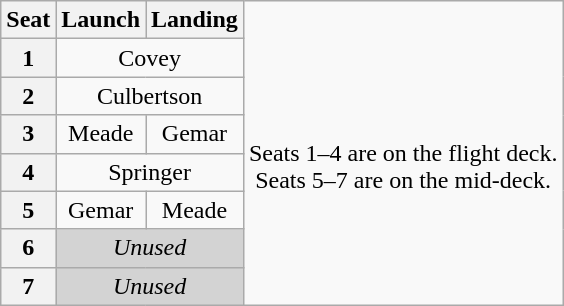<table class="wikitable" style="text-align:center">
<tr>
<th>Seat</th>
<th>Launch</th>
<th>Landing</th>
<td rowspan=8><br>Seats 1–4 are on the flight deck.<br>Seats 5–7 are on the mid-deck.</td>
</tr>
<tr>
<th>1</th>
<td colspan=2>Covey</td>
</tr>
<tr>
<th>2</th>
<td colspan=2>Culbertson</td>
</tr>
<tr>
<th>3</th>
<td>Meade</td>
<td>Gemar</td>
</tr>
<tr>
<th>4</th>
<td colspan=2>Springer</td>
</tr>
<tr>
<th>5</th>
<td>Gemar</td>
<td>Meade</td>
</tr>
<tr>
<th>6</th>
<td colspan=2 style="background-color:lightgray"><em>Unused</em></td>
</tr>
<tr>
<th>7</th>
<td colspan=2 style="background-color:lightgray"><em>Unused</em></td>
</tr>
</table>
